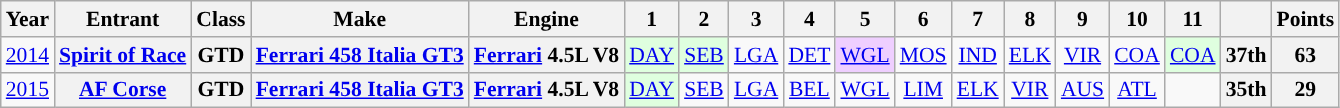<table class="wikitable" style="text-align:center; font-size:90%">
<tr>
<th>Year</th>
<th>Entrant</th>
<th>Class</th>
<th>Make</th>
<th>Engine</th>
<th>1</th>
<th>2</th>
<th>3</th>
<th>4</th>
<th>5</th>
<th>6</th>
<th>7</th>
<th>8</th>
<th>9</th>
<th>10</th>
<th>11</th>
<th></th>
<th>Points</th>
</tr>
<tr>
<td><a href='#'>2014</a></td>
<th><a href='#'>Spirit of Race</a></th>
<th>GTD</th>
<th><a href='#'>Ferrari 458 Italia GT3</a></th>
<th><a href='#'>Ferrari</a> 4.5L V8</th>
<td style="background:#DFFFDF;"><a href='#'>DAY</a><br></td>
<td style="background:#DFFFDF;"><a href='#'>SEB</a> <br></td>
<td style="background:#;"><a href='#'>LGA</a> <br></td>
<td style="background:#;"><a href='#'>DET</a> <br></td>
<td style="background:#EFCFFF;"><a href='#'>WGL</a> <br></td>
<td style="background:#;"><a href='#'>MOS</a> <br></td>
<td style="background:#;"><a href='#'>IND</a> <br></td>
<td style="background:#;"><a href='#'>ELK</a><br></td>
<td style="background:#;"><a href='#'>VIR</a> <br></td>
<td style="background:#;"><a href='#'>COA</a><br></td>
<td style="background:#DFFFDF;"><a href='#'>COA</a><br></td>
<th>37th</th>
<th>63</th>
</tr>
<tr>
<td><a href='#'>2015</a></td>
<th><a href='#'>AF Corse</a></th>
<th>GTD</th>
<th><a href='#'>Ferrari 458 Italia GT3</a></th>
<th><a href='#'>Ferrari</a> 4.5L V8</th>
<td style="background:#dfffdf;"><a href='#'>DAY</a><br></td>
<td><a href='#'>SEB</a><br></td>
<td style="background:#;”"><a href='#'>LGA</a><br></td>
<td style="background:#;"><a href='#'>BEL</a><br></td>
<td style="background:#;"><a href='#'>WGL</a><br></td>
<td style="background:#;"><a href='#'>LIM</a><br></td>
<td style="background:#;"><a href='#'>ELK</a><br></td>
<td style="background:#;"><a href='#'>VIR</a><br></td>
<td style="background:#;"><a href='#'>AUS</a><br></td>
<td style="background:#;"><a href='#'>ATL</a><br></td>
<td></td>
<th>35th</th>
<th>29</th>
</tr>
</table>
